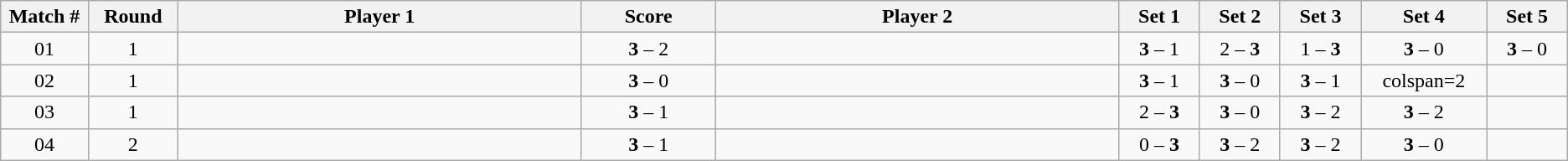<table class="wikitable">
<tr>
<th width="2%">Match #</th>
<th width="2%">Round</th>
<th width="15%">Player 1</th>
<th width="5%">Score</th>
<th width="15%">Player 2</th>
<th width="3%">Set 1</th>
<th width="3%">Set 2</th>
<th width="3%">Set 3</th>
<th width="3%">Set 4</th>
<th width="3%">Set 5</th>
</tr>
<tr style=text-align:center;">
<td>01</td>
<td>1</td>
<td></td>
<td><strong>3</strong> – 2</td>
<td></td>
<td><strong>3</strong> – 1</td>
<td>2 – <strong>3</strong></td>
<td>1 – <strong>3</strong></td>
<td><strong>3</strong> – 0</td>
<td><strong>3</strong> – 0</td>
</tr>
<tr style=text-align:center;">
<td>02</td>
<td>1</td>
<td></td>
<td><strong>3</strong> – 0</td>
<td></td>
<td><strong>3</strong> – 1</td>
<td><strong>3</strong> – 0</td>
<td><strong>3</strong> – 1</td>
<td>colspan=2</td>
</tr>
<tr style=text-align:center;">
<td>03</td>
<td>1</td>
<td></td>
<td><strong>3</strong> – 1</td>
<td></td>
<td>2 – <strong>3</strong></td>
<td><strong>3</strong> – 0</td>
<td><strong>3</strong> – 2</td>
<td><strong>3</strong> – 2</td>
<td></td>
</tr>
<tr style=text-align:center;">
<td>04</td>
<td>2</td>
<td></td>
<td><strong>3</strong> – 1</td>
<td></td>
<td>0 – <strong>3</strong></td>
<td><strong>3</strong> – 2</td>
<td><strong>3</strong> – 2</td>
<td><strong>3</strong> – 0</td>
<td></td>
</tr>
</table>
